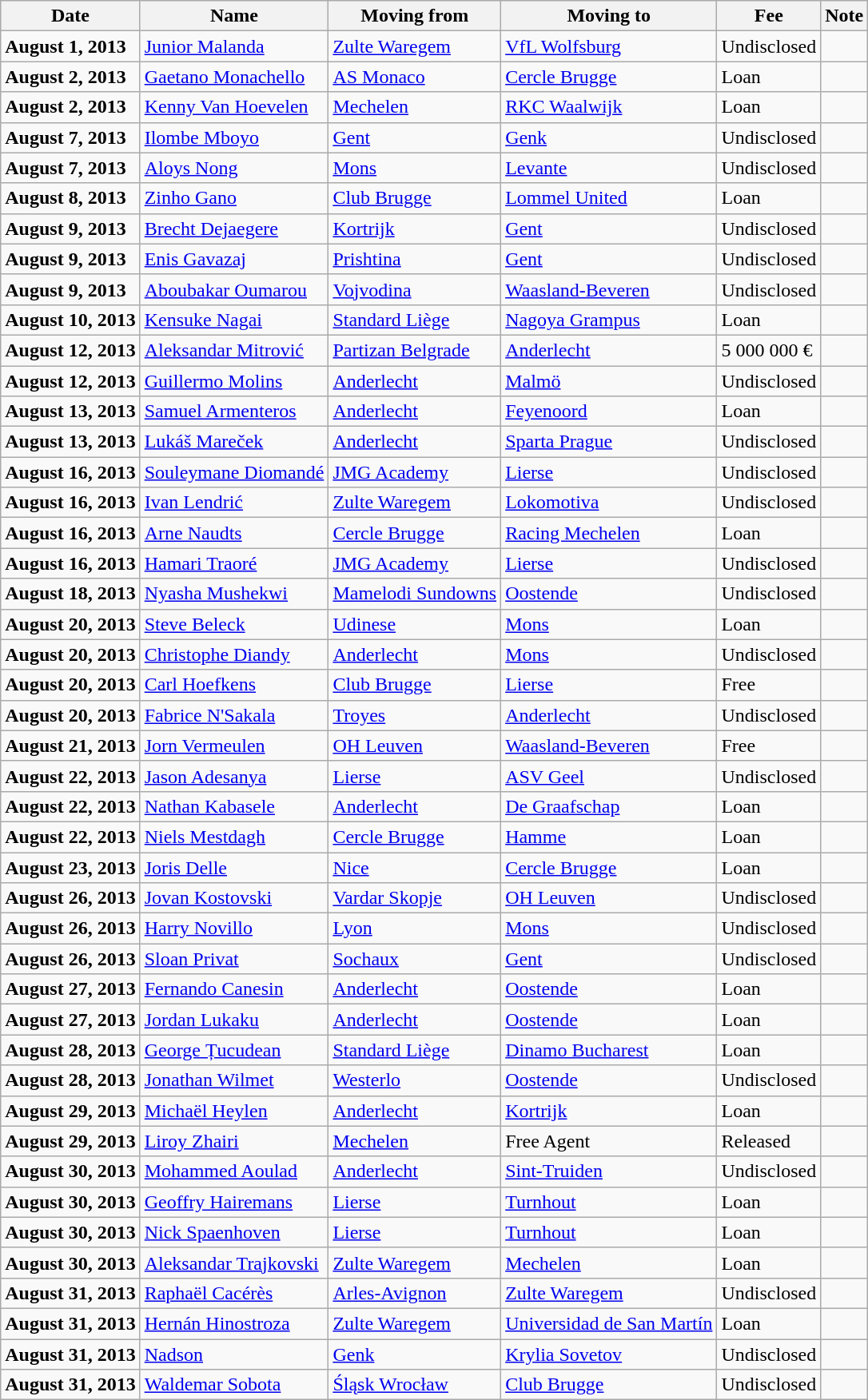<table class="wikitable sortable">
<tr>
<th>Date</th>
<th>Name</th>
<th>Moving from</th>
<th>Moving to</th>
<th>Fee</th>
<th>Note</th>
</tr>
<tr>
<td><strong>August 1, 2013</strong></td>
<td> <a href='#'>Junior Malanda</a></td>
<td> <a href='#'>Zulte Waregem</a></td>
<td> <a href='#'>VfL Wolfsburg</a></td>
<td>Undisclosed </td>
<td align=center></td>
</tr>
<tr>
<td><strong>August 2, 2013</strong></td>
<td> <a href='#'>Gaetano Monachello</a></td>
<td> <a href='#'>AS Monaco</a></td>
<td> <a href='#'>Cercle Brugge</a></td>
<td>Loan </td>
<td></td>
</tr>
<tr>
<td><strong>August 2, 2013</strong></td>
<td> <a href='#'>Kenny Van Hoevelen</a></td>
<td> <a href='#'>Mechelen</a></td>
<td> <a href='#'>RKC Waalwijk</a></td>
<td>Loan </td>
<td></td>
</tr>
<tr>
<td><strong>August 7, 2013</strong></td>
<td> <a href='#'>Ilombe Mboyo</a></td>
<td> <a href='#'>Gent</a></td>
<td> <a href='#'>Genk</a></td>
<td>Undisclosed </td>
<td></td>
</tr>
<tr>
<td><strong>August 7, 2013</strong></td>
<td> <a href='#'>Aloys Nong</a></td>
<td> <a href='#'>Mons</a></td>
<td> <a href='#'>Levante</a></td>
<td>Undisclosed </td>
<td></td>
</tr>
<tr>
<td><strong>August 8, 2013</strong></td>
<td> <a href='#'>Zinho Gano</a></td>
<td> <a href='#'>Club Brugge</a></td>
<td> <a href='#'>Lommel United</a></td>
<td>Loan </td>
<td></td>
</tr>
<tr>
<td><strong>August 9, 2013</strong></td>
<td> <a href='#'>Brecht Dejaegere</a></td>
<td> <a href='#'>Kortrijk</a></td>
<td> <a href='#'>Gent</a></td>
<td>Undisclosed </td>
<td></td>
</tr>
<tr>
<td><strong>August 9, 2013</strong></td>
<td> <a href='#'>Enis Gavazaj</a></td>
<td> <a href='#'>Prishtina</a></td>
<td> <a href='#'>Gent</a></td>
<td>Undisclosed </td>
<td></td>
</tr>
<tr>
<td><strong>August 9, 2013</strong></td>
<td> <a href='#'>Aboubakar Oumarou</a></td>
<td> <a href='#'>Vojvodina</a></td>
<td> <a href='#'>Waasland-Beveren</a></td>
<td>Undisclosed </td>
<td></td>
</tr>
<tr>
<td><strong>August 10, 2013</strong></td>
<td> <a href='#'>Kensuke Nagai</a></td>
<td> <a href='#'>Standard Liège</a></td>
<td> <a href='#'>Nagoya Grampus</a></td>
<td>Loan </td>
<td></td>
</tr>
<tr>
<td><strong>August 12, 2013</strong></td>
<td> <a href='#'>Aleksandar Mitrović</a></td>
<td> <a href='#'>Partizan Belgrade</a></td>
<td> <a href='#'>Anderlecht</a></td>
<td>5 000 000 € </td>
<td align=center></td>
</tr>
<tr>
<td><strong>August 12, 2013</strong></td>
<td> <a href='#'>Guillermo Molins</a></td>
<td> <a href='#'>Anderlecht</a></td>
<td> <a href='#'>Malmö</a></td>
<td>Undisclosed </td>
<td align=center></td>
</tr>
<tr>
<td><strong>August 13, 2013</strong></td>
<td> <a href='#'>Samuel Armenteros</a></td>
<td> <a href='#'>Anderlecht</a></td>
<td> <a href='#'>Feyenoord</a></td>
<td>Loan </td>
<td></td>
</tr>
<tr>
<td><strong>August 13, 2013</strong></td>
<td> <a href='#'>Lukáš Mareček</a></td>
<td> <a href='#'>Anderlecht</a></td>
<td> <a href='#'>Sparta Prague</a></td>
<td>Undisclosed </td>
<td align=center></td>
</tr>
<tr>
<td><strong>August 16, 2013</strong></td>
<td> <a href='#'>Souleymane Diomandé</a></td>
<td> <a href='#'>JMG Academy</a></td>
<td> <a href='#'>Lierse</a></td>
<td>Undisclosed </td>
<td></td>
</tr>
<tr>
<td><strong>August 16, 2013</strong></td>
<td> <a href='#'>Ivan Lendrić</a></td>
<td> <a href='#'>Zulte Waregem</a></td>
<td> <a href='#'>Lokomotiva</a></td>
<td>Undisclosed </td>
<td></td>
</tr>
<tr>
<td><strong>August 16, 2013</strong></td>
<td> <a href='#'>Arne Naudts</a></td>
<td> <a href='#'>Cercle Brugge</a></td>
<td> <a href='#'>Racing Mechelen</a></td>
<td>Loan </td>
<td align=center></td>
</tr>
<tr>
<td><strong>August 16, 2013</strong></td>
<td> <a href='#'>Hamari Traoré</a></td>
<td> <a href='#'>JMG Academy</a></td>
<td> <a href='#'>Lierse</a></td>
<td>Undisclosed </td>
<td></td>
</tr>
<tr>
<td><strong>August 18, 2013</strong></td>
<td> <a href='#'>Nyasha Mushekwi</a></td>
<td> <a href='#'>Mamelodi Sundowns</a></td>
<td> <a href='#'>Oostende</a></td>
<td>Undisclosed </td>
<td></td>
</tr>
<tr>
<td><strong>August 20, 2013</strong></td>
<td> <a href='#'>Steve Beleck</a></td>
<td> <a href='#'>Udinese</a></td>
<td> <a href='#'>Mons</a></td>
<td>Loan </td>
<td></td>
</tr>
<tr>
<td><strong>August 20, 2013</strong></td>
<td> <a href='#'>Christophe Diandy</a></td>
<td> <a href='#'>Anderlecht</a></td>
<td> <a href='#'>Mons</a></td>
<td>Undisclosed </td>
<td align=center></td>
</tr>
<tr>
<td><strong>August 20, 2013</strong></td>
<td> <a href='#'>Carl Hoefkens</a></td>
<td> <a href='#'>Club Brugge</a></td>
<td> <a href='#'>Lierse</a></td>
<td>Free </td>
<td></td>
</tr>
<tr>
<td><strong>August 20, 2013</strong></td>
<td> <a href='#'>Fabrice N'Sakala</a></td>
<td> <a href='#'>Troyes</a></td>
<td> <a href='#'>Anderlecht</a></td>
<td>Undisclosed </td>
<td></td>
</tr>
<tr>
<td><strong>August 21, 2013</strong></td>
<td> <a href='#'>Jorn Vermeulen</a></td>
<td> <a href='#'>OH Leuven</a></td>
<td> <a href='#'>Waasland-Beveren</a></td>
<td>Free </td>
<td align=center></td>
</tr>
<tr>
<td><strong>August 22, 2013</strong></td>
<td> <a href='#'>Jason Adesanya</a></td>
<td> <a href='#'>Lierse</a></td>
<td> <a href='#'>ASV Geel</a></td>
<td>Undisclosed </td>
<td></td>
</tr>
<tr>
<td><strong>August 22, 2013</strong></td>
<td> <a href='#'>Nathan Kabasele</a></td>
<td> <a href='#'>Anderlecht</a></td>
<td> <a href='#'>De Graafschap</a></td>
<td>Loan </td>
<td align=center></td>
</tr>
<tr>
<td><strong>August 22, 2013</strong></td>
<td> <a href='#'>Niels Mestdagh</a></td>
<td> <a href='#'>Cercle Brugge</a></td>
<td> <a href='#'>Hamme</a></td>
<td>Loan </td>
<td></td>
</tr>
<tr>
<td><strong>August 23, 2013</strong></td>
<td> <a href='#'>Joris Delle</a></td>
<td> <a href='#'>Nice</a></td>
<td> <a href='#'>Cercle Brugge</a></td>
<td>Loan </td>
<td></td>
</tr>
<tr>
<td><strong>August 26, 2013</strong></td>
<td> <a href='#'>Jovan Kostovski</a></td>
<td> <a href='#'>Vardar Skopje</a></td>
<td> <a href='#'>OH Leuven</a></td>
<td>Undisclosed </td>
<td></td>
</tr>
<tr>
<td><strong>August 26, 2013</strong></td>
<td> <a href='#'>Harry Novillo</a></td>
<td> <a href='#'>Lyon</a></td>
<td> <a href='#'>Mons</a></td>
<td>Undisclosed </td>
<td></td>
</tr>
<tr>
<td><strong>August 26, 2013</strong></td>
<td> <a href='#'>Sloan Privat</a></td>
<td> <a href='#'>Sochaux</a></td>
<td> <a href='#'>Gent</a></td>
<td>Undisclosed </td>
<td></td>
</tr>
<tr>
<td><strong>August 27, 2013</strong></td>
<td> <a href='#'>Fernando Canesin</a></td>
<td> <a href='#'>Anderlecht</a></td>
<td> <a href='#'>Oostende</a></td>
<td>Loan </td>
<td></td>
</tr>
<tr>
<td><strong>August 27, 2013</strong></td>
<td> <a href='#'>Jordan Lukaku</a></td>
<td> <a href='#'>Anderlecht</a></td>
<td> <a href='#'>Oostende</a></td>
<td>Loan </td>
<td></td>
</tr>
<tr>
<td><strong>August 28, 2013</strong></td>
<td> <a href='#'>George Țucudean</a></td>
<td> <a href='#'>Standard Liège</a></td>
<td> <a href='#'>Dinamo Bucharest</a></td>
<td>Loan </td>
<td></td>
</tr>
<tr>
<td><strong>August 28, 2013</strong></td>
<td> <a href='#'>Jonathan Wilmet</a></td>
<td> <a href='#'>Westerlo</a></td>
<td> <a href='#'>Oostende</a></td>
<td>Undisclosed </td>
<td></td>
</tr>
<tr>
<td><strong>August 29, 2013</strong></td>
<td> <a href='#'>Michaël Heylen</a></td>
<td> <a href='#'>Anderlecht</a></td>
<td> <a href='#'>Kortrijk</a></td>
<td>Loan </td>
<td></td>
</tr>
<tr>
<td><strong>August 29, 2013</strong></td>
<td> <a href='#'>Liroy Zhairi</a></td>
<td> <a href='#'>Mechelen</a></td>
<td>Free Agent</td>
<td>Released </td>
<td align=center></td>
</tr>
<tr>
<td><strong>August 30, 2013</strong></td>
<td> <a href='#'>Mohammed Aoulad</a></td>
<td> <a href='#'>Anderlecht</a></td>
<td> <a href='#'>Sint-Truiden</a></td>
<td>Undisclosed </td>
<td align=center></td>
</tr>
<tr>
<td><strong>August 30, 2013</strong></td>
<td> <a href='#'>Geoffry Hairemans</a></td>
<td> <a href='#'>Lierse</a></td>
<td> <a href='#'>Turnhout</a></td>
<td>Loan </td>
<td align=center></td>
</tr>
<tr>
<td><strong>August 30, 2013</strong></td>
<td> <a href='#'>Nick Spaenhoven</a></td>
<td> <a href='#'>Lierse</a></td>
<td> <a href='#'>Turnhout</a></td>
<td>Loan </td>
<td></td>
</tr>
<tr>
<td><strong>August 30, 2013</strong></td>
<td> <a href='#'>Aleksandar Trajkovski</a></td>
<td> <a href='#'>Zulte Waregem</a></td>
<td> <a href='#'>Mechelen</a></td>
<td>Loan </td>
<td></td>
</tr>
<tr>
<td><strong>August 31, 2013</strong></td>
<td> <a href='#'>Raphaël Cacérès</a></td>
<td> <a href='#'>Arles-Avignon</a></td>
<td> <a href='#'>Zulte Waregem</a></td>
<td>Undisclosed </td>
<td></td>
</tr>
<tr>
<td><strong>August 31, 2013</strong></td>
<td> <a href='#'>Hernán Hinostroza</a></td>
<td> <a href='#'>Zulte Waregem</a></td>
<td> <a href='#'>Universidad de San Martín</a></td>
<td>Loan </td>
<td></td>
</tr>
<tr>
<td><strong>August 31, 2013</strong></td>
<td> <a href='#'>Nadson</a></td>
<td> <a href='#'>Genk</a></td>
<td> <a href='#'>Krylia Sovetov</a></td>
<td>Undisclosed </td>
<td></td>
</tr>
<tr>
<td><strong>August 31, 2013</strong></td>
<td> <a href='#'>Waldemar Sobota</a></td>
<td> <a href='#'>Śląsk Wrocław</a></td>
<td> <a href='#'>Club Brugge</a></td>
<td>Undisclosed </td>
<td></td>
</tr>
</table>
